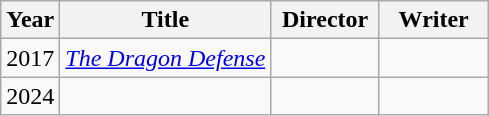<table class="wikitable">
<tr>
<th>Year</th>
<th>Title</th>
<th width="65">Director</th>
<th width="65">Writer</th>
</tr>
<tr>
<td>2017</td>
<td><em><a href='#'>The Dragon Defense</a></em></td>
<td></td>
<td></td>
</tr>
<tr>
<td>2024</td>
<td><em></em></td>
<td></td>
<td></td>
</tr>
</table>
